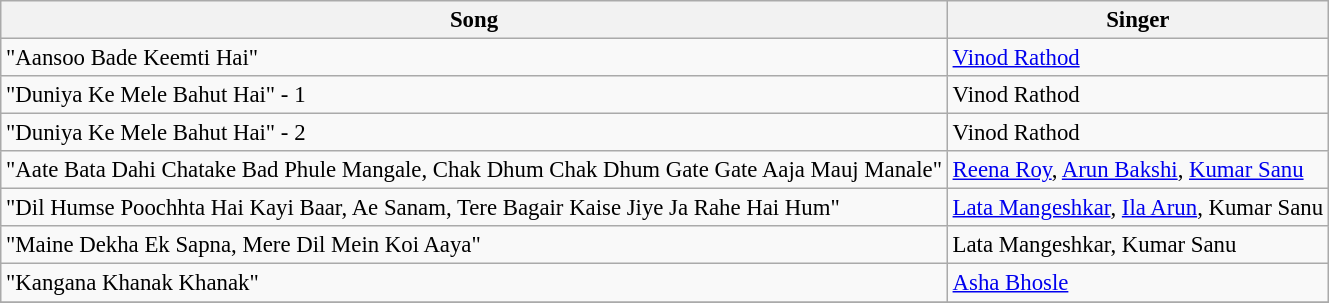<table class="wikitable" style="font-size:95%;">
<tr>
<th>Song</th>
<th>Singer</th>
</tr>
<tr>
<td>"Aansoo Bade Keemti Hai"</td>
<td><a href='#'>Vinod Rathod</a></td>
</tr>
<tr>
<td>"Duniya Ke Mele Bahut Hai" - 1</td>
<td>Vinod Rathod</td>
</tr>
<tr>
<td>"Duniya Ke Mele Bahut Hai" - 2</td>
<td>Vinod Rathod</td>
</tr>
<tr>
<td>"Aate Bata Dahi Chatake Bad Phule Mangale, Chak Dhum Chak Dhum Gate Gate Aaja Mauj Manale"</td>
<td><a href='#'>Reena Roy</a>, <a href='#'>Arun Bakshi</a>, <a href='#'>Kumar Sanu</a></td>
</tr>
<tr>
<td>"Dil Humse Poochhta Hai Kayi Baar, Ae Sanam, Tere Bagair Kaise Jiye Ja Rahe Hai Hum"</td>
<td><a href='#'>Lata Mangeshkar</a>, <a href='#'>Ila Arun</a>, Kumar Sanu</td>
</tr>
<tr>
<td>"Maine Dekha Ek Sapna, Mere Dil Mein Koi Aaya"</td>
<td>Lata Mangeshkar, Kumar Sanu</td>
</tr>
<tr>
<td>"Kangana Khanak Khanak"</td>
<td><a href='#'>Asha Bhosle</a></td>
</tr>
<tr>
</tr>
</table>
